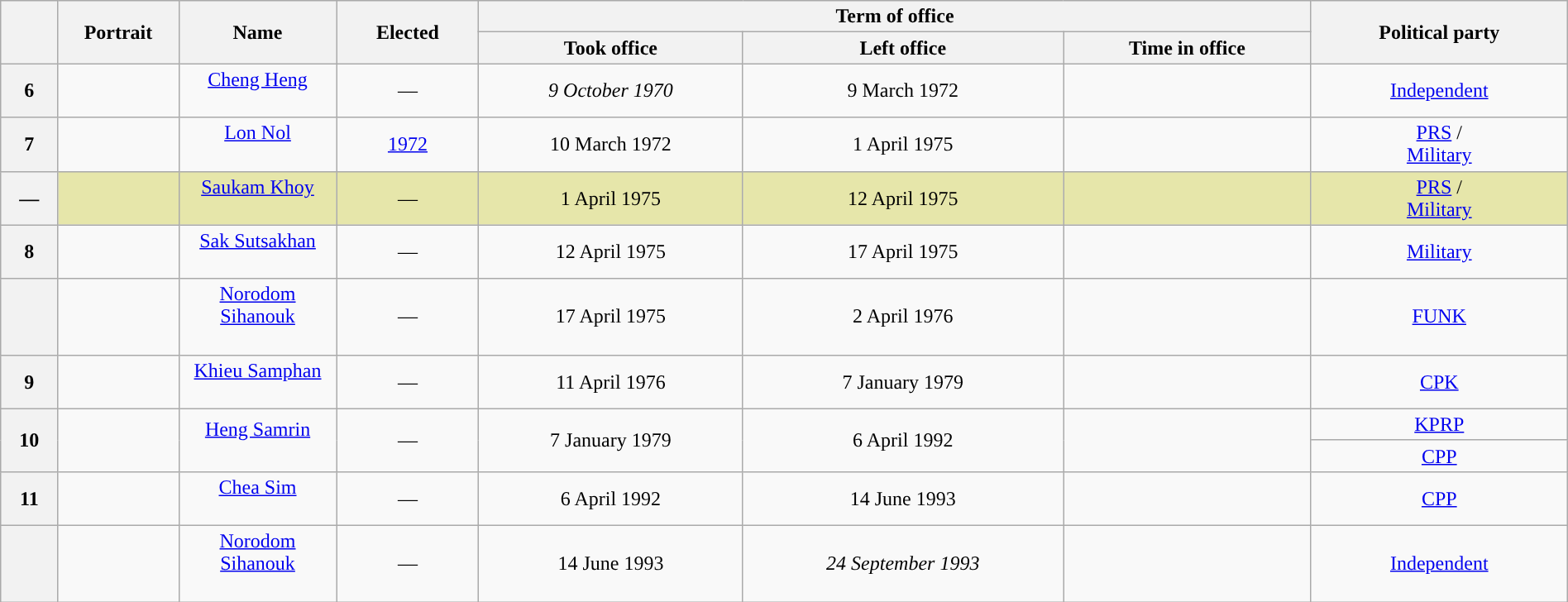<table class="wikitable" style="text-align:center; border:1px #aaf solid; width:100%;">
<tr>
<th rowspan="2"></th>
<th rowspan="2" style="width:90px;">Portrait</th>
<th rowspan="2" style="width:120px;">Name<br></th>
<th rowspan="2">Elected</th>
<th colspan="3">Term of office</th>
<th rowspan="2">Political party</th>
</tr>
<tr>
<th>Took office</th>
<th>Left office</th>
<th>Time in office</th>
</tr>
<tr>
<th style="background:">6</th>
<td></td>
<td><a href='#'>Cheng Heng</a><br><br></td>
<td>—</td>
<td><em>9 October 1970</em></td>
<td>9 March 1972</td>
<td></td>
<td><a href='#'>Independent</a></td>
</tr>
<tr>
<th style="background:">7</th>
<td></td>
<td><a href='#'>Lon Nol</a><br><br></td>
<td><a href='#'>1972</a></td>
<td>10 March 1972</td>
<td>1 April 1975</td>
<td></td>
<td><a href='#'>PRS</a> / <br><a href='#'>Military</a></td>
</tr>
<tr>
<th style="background:">—</th>
<td style="background:#e6e6aa;"></td>
<td style="background:#e6e6aa;"><a href='#'>Saukam Khoy</a><br><br></td>
<td style="background:#e6e6aa;">—</td>
<td style="background:#e6e6aa;">1 April 1975</td>
<td style="background:#e6e6aa;">12 April 1975</td>
<td style="background:#e6e6aa;"></td>
<td style="background:#e6e6aa;"><a href='#'>PRS</a> / <br><a href='#'>Military</a></td>
</tr>
<tr>
<th style="background:">8</th>
<td></td>
<td><a href='#'>Sak Sutsakhan</a><br><br></td>
<td>—</td>
<td>12 April 1975</td>
<td>17 April 1975</td>
<td></td>
<td><a href='#'>Military</a></td>
</tr>
<tr>
<th style="background:"></th>
<td></td>
<td><a href='#'>Norodom Sihanouk</a><br><br></td>
<td>—</td>
<td>17 April 1975</td>
<td>2 April 1976</td>
<td></td>
<td><a href='#'>FUNK</a></td>
</tr>
<tr>
<th style="background:">9</th>
<td></td>
<td><a href='#'>Khieu Samphan</a><br><br></td>
<td>—</td>
<td>11 April 1976</td>
<td>7 January 1979</td>
<td></td>
<td><a href='#'>CPK</a></td>
</tr>
<tr>
<th rowspan="2" style="background:">10</th>
<td rowspan="2"></td>
<td rowspan="2"><a href='#'>Heng Samrin</a><br><br></td>
<td rowspan="2">—</td>
<td rowspan="2">7 January 1979</td>
<td rowspan="2">6 April 1992</td>
<td rowspan="2"></td>
<td><a href='#'>KPRP</a></td>
</tr>
<tr>
<td><a href='#'>CPP</a></td>
</tr>
<tr>
<th style="background:">11</th>
<td></td>
<td><a href='#'>Chea Sim</a><br><br></td>
<td>—</td>
<td>6 April 1992</td>
<td>14 June 1993</td>
<td></td>
<td><a href='#'>CPP</a></td>
</tr>
<tr>
<th style="background:"></th>
<td></td>
<td><a href='#'>Norodom Sihanouk</a><br><br></td>
<td>—</td>
<td>14 June 1993</td>
<td><em>24 September 1993</em></td>
<td></td>
<td><a href='#'>Independent</a></td>
</tr>
</table>
